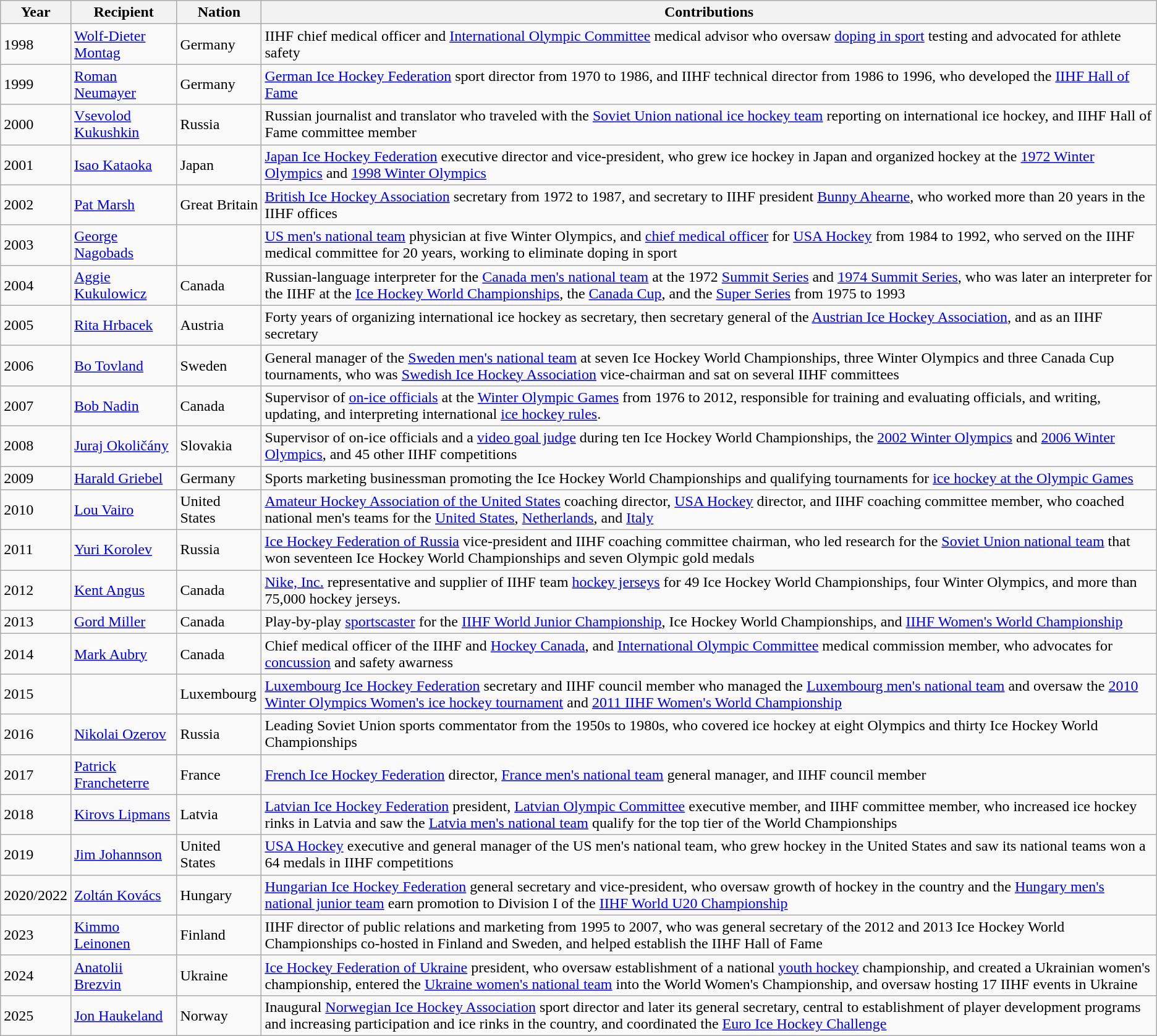<table class="wikitable sortable">
<tr>
<th>Year</th>
<th>Recipient</th>
<th>Nation</th>
<th>Contributions</th>
</tr>
<tr>
<td>1998</td>
<td><a href='#'>Wolf-Dieter Montag</a></td>
<td> Germany</td>
<td>IIHF chief medical officer and <a href='#'>International Olympic Committee</a> medical advisor who oversaw <a href='#'>doping in sport</a> testing and advocated for athlete safety</td>
</tr>
<tr>
<td>1999</td>
<td><a href='#'>Roman Neumayer</a></td>
<td> Germany</td>
<td><a href='#'>German Ice Hockey Federation</a> sport director from 1970 to 1986, and IIHF technical director from 1986 to 1996, who developed the <a href='#'>IIHF Hall of Fame</a></td>
</tr>
<tr>
<td>2000</td>
<td><a href='#'>Vsevolod Kukushkin</a></td>
<td> Russia</td>
<td>Russian journalist and translator who traveled with the <a href='#'>Soviet Union national ice hockey team</a> reporting on international ice hockey, and IIHF Hall of Fame committee member</td>
</tr>
<tr>
<td>2001</td>
<td><a href='#'>Isao Kataoka</a></td>
<td> Japan</td>
<td><a href='#'>Japan Ice Hockey Federation</a> executive director and vice-president, who grew ice hockey in Japan and organized hockey at the <a href='#'>1972 Winter Olympics</a> and <a href='#'>1998 Winter Olympics</a></td>
</tr>
<tr>
<td>2002</td>
<td><a href='#'>Pat Marsh</a></td>
<td> Great Britain</td>
<td><a href='#'>British Ice Hockey Association</a> secretary from 1972 to 1987, and secretary to IIHF president <a href='#'>Bunny Ahearne</a>, who worked more than 20 years in the IIHF offices</td>
</tr>
<tr>
<td>2003</td>
<td><a href='#'>George Nagobads</a></td>
<td></td>
<td><a href='#'>US men's national team</a> physician at five Winter Olympics, and <a href='#'>chief medical officer</a> for <a href='#'>USA Hockey</a> from 1984 to 1992, who served on the IIHF medical committee for 20 years, working to eliminate doping in sport</td>
</tr>
<tr>
<td>2004</td>
<td><a href='#'>Aggie Kukulowicz</a></td>
<td> Canada</td>
<td>Russian-language interpreter for the <a href='#'>Canada men's national team</a> at the 1972 <a href='#'>Summit Series</a> and <a href='#'>1974 Summit Series</a>, who was later an interpreter for the IIHF at the <a href='#'>Ice Hockey World Championships</a>, the <a href='#'>Canada Cup</a>, and the <a href='#'>Super Series</a> from 1975 to 1993</td>
</tr>
<tr>
<td>2005</td>
<td><a href='#'>Rita Hrbacek</a></td>
<td> Austria</td>
<td>Forty years of organizing international ice hockey as secretary, then secretary general of the <a href='#'>Austrian Ice Hockey Association</a>, and as an IIHF secretary</td>
</tr>
<tr>
<td>2006</td>
<td><a href='#'>Bo Tovland</a></td>
<td> Sweden</td>
<td>General manager of the <a href='#'>Sweden men's national team</a> at seven Ice Hockey World Championships, three Winter Olympics and three Canada Cup tournaments, who was <a href='#'>Swedish Ice Hockey Association</a> vice-chairman and sat on several IIHF committees</td>
</tr>
<tr>
<td>2007</td>
<td><a href='#'>Bob Nadin</a></td>
<td> Canada</td>
<td>Supervisor of <a href='#'>on-ice officials</a> at the <a href='#'>Winter Olympic Games</a> from 1976 to 2012, responsible for training and evaluating officials, and writing, updating, and interpreting international <a href='#'>ice hockey rules</a>.</td>
</tr>
<tr>
<td>2008</td>
<td><a href='#'>Juraj Okoličány</a></td>
<td> Slovakia</td>
<td>Supervisor of on-ice officials and a <a href='#'>video goal judge</a> during ten Ice Hockey World Championships, the <a href='#'>2002 Winter Olympics</a> and <a href='#'>2006 Winter Olympics</a>, and 45 other IIHF competitions</td>
</tr>
<tr>
<td>2009</td>
<td><a href='#'>Harald Griebel</a></td>
<td> Germany</td>
<td>Sports marketing businessman promoting the Ice Hockey World Championships and qualifying tournaments for <a href='#'>ice hockey at the Olympic Games</a></td>
</tr>
<tr>
<td>2010</td>
<td><a href='#'>Lou Vairo</a></td>
<td> United States</td>
<td><a href='#'>Amateur Hockey Association of the United States</a> coaching director, <a href='#'>USA Hockey</a> director, and IIHF coaching committee member, who coached national men's teams for the <a href='#'>United States</a>, <a href='#'>Netherlands</a>, and <a href='#'>Italy</a></td>
</tr>
<tr>
<td>2011</td>
<td><a href='#'>Yuri Korolev</a></td>
<td> Russia</td>
<td><a href='#'>Ice Hockey Federation of Russia</a> vice-president and IIHF coaching committee chairman, who led research for the <a href='#'>Soviet Union national team</a> that won seventeen Ice Hockey World Championships and seven Olympic gold medals</td>
</tr>
<tr>
<td>2012</td>
<td><a href='#'>Kent Angus</a></td>
<td> Canada</td>
<td><a href='#'>Nike, Inc.</a> representative and supplier of IIHF team <a href='#'>hockey jerseys</a> for 49 Ice Hockey World Championships, four Winter Olympics, and more than 75,000 hockey jerseys.</td>
</tr>
<tr>
<td>2013</td>
<td><a href='#'>Gord Miller</a></td>
<td> Canada</td>
<td>Play-by-play <a href='#'>sportscaster</a> for the <a href='#'>IIHF World Junior Championship</a>, Ice Hockey World Championships, and <a href='#'>IIHF Women's World Championship</a></td>
</tr>
<tr>
<td>2014</td>
<td><a href='#'>Mark Aubry</a></td>
<td> Canada</td>
<td>Chief medical officer of the IIHF and <a href='#'>Hockey Canada</a>, and <a href='#'>International Olympic Committee</a> medical commission member, who advocates for <a href='#'>concussion</a> and safety awarness</td>
</tr>
<tr>
<td>2015</td>
<td></td>
<td> Luxembourg</td>
<td><a href='#'>Luxembourg Ice Hockey Federation</a> secretary and IIHF council member who managed the <a href='#'>Luxembourg men's national team</a> and oversaw the <a href='#'>2010 Winter Olympics Women's ice hockey tournament</a> and <a href='#'>2011 IIHF Women's World Championship</a></td>
</tr>
<tr>
<td>2016</td>
<td><a href='#'>Nikolai Ozerov</a></td>
<td> Russia</td>
<td>Leading Soviet Union sports commentator from the 1950s to 1980s, who covered ice hockey at eight Olympics and thirty Ice Hockey World Championships</td>
</tr>
<tr>
<td>2017</td>
<td><a href='#'>Patrick Francheterre</a></td>
<td> France</td>
<td><a href='#'>French Ice Hockey Federation</a> director, <a href='#'>France men's national team</a> general manager, and IIHF council member</td>
</tr>
<tr>
<td>2018</td>
<td><a href='#'>Kirovs Lipmans</a></td>
<td> Latvia</td>
<td><a href='#'>Latvian Ice Hockey Federation</a> president, <a href='#'>Latvian Olympic Committee</a> executive member, and IIHF committee member, who increased ice hockey rinks in Latvia and saw the <a href='#'>Latvia men's national team</a> qualify for the top tier of the World Championships</td>
</tr>
<tr>
<td>2019</td>
<td><a href='#'>Jim Johannson</a></td>
<td> United States</td>
<td><a href='#'>USA Hockey</a> executive and general manager of the US men's national team, who grew hockey in the United States and saw its national teams won a 64 medals in IIHF competitions</td>
</tr>
<tr>
<td>2020/2022</td>
<td><a href='#'>Zoltán Kovács</a></td>
<td> Hungary</td>
<td><a href='#'>Hungarian Ice Hockey Federation</a> general secretary and vice-president, who oversaw growth of hockey in the country and the <a href='#'>Hungary men's national junior team</a> earn promotion to Division I of the <a href='#'>IIHF World U20 Championship</a></td>
</tr>
<tr>
<td>2023</td>
<td><a href='#'>Kimmo Leinonen</a></td>
<td> Finland</td>
<td>IIHF director of public relations and marketing from 1995 to 2007, who was general secretary of the 2012 and 2013 Ice Hockey World Championships co-hosted in Finland and Sweden, and helped establish the IIHF Hall of Fame</td>
</tr>
<tr>
<td>2024</td>
<td><a href='#'>Anatolii Brezvin</a></td>
<td> Ukraine</td>
<td><a href='#'>Ice Hockey Federation of Ukraine</a> president, who oversaw establishment of a national <a href='#'>youth hockey</a> championship, and created a Ukrainian women's championship, entered the <a href='#'>Ukraine women's national team</a> into the World Women's Championship, and oversaw hosting 17 IIHF events in Ukraine</td>
</tr>
<tr>
<td>2025</td>
<td><a href='#'>Jon Haukeland</a></td>
<td> Norway</td>
<td>Inaugural <a href='#'>Norwegian Ice Hockey Association</a> sport director and later its general secretary, central to establishment of player development programs and increasing participation and ice rinks in the country, and coordinated the <a href='#'>Euro Ice Hockey Challenge</a></td>
</tr>
</table>
